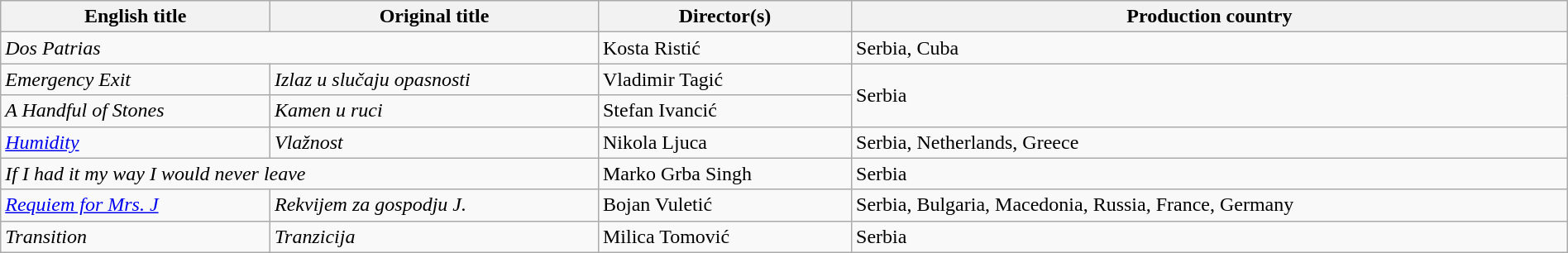<table class="wikitable" style="width:100%;" cellpadding="5">
<tr>
<th scope="col">English title</th>
<th scope="col">Original title</th>
<th scope="col">Director(s)</th>
<th scope="col">Production country</th>
</tr>
<tr>
<td colspan="2"><em>Dos Patrias</em></td>
<td data-sort-value="Ristić">Kosta Ristić</td>
<td>Serbia, Cuba</td>
</tr>
<tr>
<td><em>Emergency Exit</em></td>
<td><em>Izlaz u slučaju opasnosti</em></td>
<td data-sort-value="Tagić">Vladimir Tagić</td>
<td rowspan="2">Serbia</td>
</tr>
<tr>
<td data-sort-value="Handful"><em>A Handful of Stones</em></td>
<td><em>Kamen u ruci</em></td>
<td data-sort-value="Ivancić">Stefan Ivancić</td>
</tr>
<tr>
<td><em><a href='#'>Humidity</a></em></td>
<td><em>Vlažnost</em></td>
<td data-sort-value="Ljuca">Nikola Ljuca</td>
<td>Serbia, Netherlands, Greece</td>
</tr>
<tr>
<td colspan="2"><em>If I had it my way I would never leave</em></td>
<td data-sort-value="Singh">Marko Grba Singh</td>
<td>Serbia</td>
</tr>
<tr>
<td><em><a href='#'>Requiem for Mrs. J</a></em></td>
<td><em>Rekvijem za gospodju J.</em></td>
<td data-sort-value="Vuletić">Bojan Vuletić</td>
<td>Serbia, Bulgaria, Macedonia, Russia, France, Germany</td>
</tr>
<tr>
<td><em>Transition</em></td>
<td><em>Tranzicija</em></td>
<td data-sort-value="Tomović">Milica Tomović</td>
<td>Serbia</td>
</tr>
</table>
